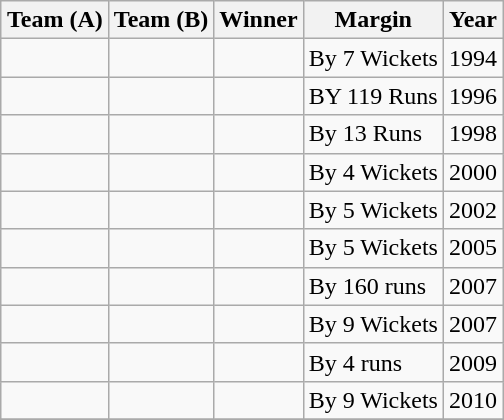<table class="wikitable" style="margin: 1em auto 1em auto">
<tr>
<th>Team (A)</th>
<th>Team (B)</th>
<th>Winner</th>
<th>Margin</th>
<th>Year</th>
</tr>
<tr>
<td></td>
<td></td>
<td></td>
<td>By 7 Wickets</td>
<td>1994</td>
</tr>
<tr>
<td></td>
<td></td>
<td></td>
<td>BY 119 Runs</td>
<td>1996</td>
</tr>
<tr>
<td></td>
<td></td>
<td></td>
<td>By 13 Runs</td>
<td>1998</td>
</tr>
<tr>
<td></td>
<td></td>
<td></td>
<td>By 4 Wickets</td>
<td>2000</td>
</tr>
<tr>
<td></td>
<td></td>
<td></td>
<td>By 5 Wickets</td>
<td>2002</td>
</tr>
<tr>
<td></td>
<td></td>
<td></td>
<td>By 5 Wickets</td>
<td>2005</td>
</tr>
<tr>
<td></td>
<td></td>
<td></td>
<td>By 160 runs</td>
<td>2007</td>
</tr>
<tr>
<td></td>
<td></td>
<td></td>
<td>By 9 Wickets</td>
<td>2007</td>
</tr>
<tr>
<td></td>
<td></td>
<td></td>
<td>By 4 runs</td>
<td>2009</td>
</tr>
<tr>
<td></td>
<td></td>
<td></td>
<td>By 9 Wickets</td>
<td>2010</td>
</tr>
<tr>
</tr>
</table>
